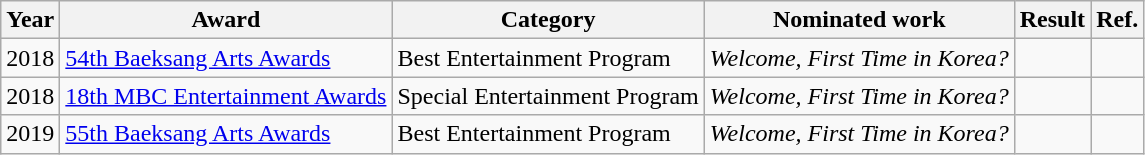<table class="wikitable">
<tr>
<th>Year</th>
<th>Award</th>
<th>Category</th>
<th>Nominated work</th>
<th>Result</th>
<th>Ref.</th>
</tr>
<tr>
<td>2018</td>
<td><a href='#'>54th Baeksang Arts Awards</a></td>
<td>Best Entertainment Program</td>
<td><em>Welcome, First Time in Korea?</em></td>
<td></td>
<td></td>
</tr>
<tr>
<td>2018</td>
<td><a href='#'>18th MBC Entertainment Awards</a></td>
<td>Special Entertainment Program</td>
<td><em>Welcome, First Time in Korea?</em></td>
<td></td>
<td></td>
</tr>
<tr>
<td>2019</td>
<td><a href='#'>55th Baeksang Arts Awards</a></td>
<td>Best Entertainment Program</td>
<td><em>Welcome, First Time in Korea?</em></td>
<td></td>
<td></td>
</tr>
</table>
